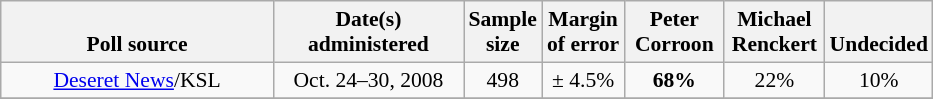<table class="wikitable" style="font-size:90%;text-align:center;">
<tr valign= bottom>
<th style="width:175px;">Poll source</th>
<th style="width:120px;">Date(s)<br>administered</th>
<th>Sample<br>size</th>
<th>Margin<br>of error</th>
<th style="width:60px;">Peter<br>Corroon</th>
<th style="width:60px;">Michael<br>Renckert</th>
<th>Undecided</th>
</tr>
<tr>
<td align=center><a href='#'>Deseret News</a>/KSL</td>
<td align=center>Oct. 24–30, 2008</td>
<td align=center>498</td>
<td align=center>± 4.5%</td>
<td><strong>68%</strong></td>
<td align=center>22%</td>
<td align=center>10%</td>
</tr>
<tr>
</tr>
</table>
